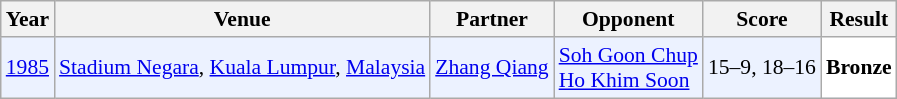<table class="sortable wikitable" style="font-size: 90%;">
<tr>
<th>Year</th>
<th>Venue</th>
<th>Partner</th>
<th>Opponent</th>
<th>Score</th>
<th>Result</th>
</tr>
<tr style="background:#ECF2FF">
<td align="center"><a href='#'>1985</a></td>
<td align="left"><a href='#'>Stadium Negara</a>, <a href='#'>Kuala Lumpur</a>, <a href='#'>Malaysia</a></td>
<td align="left"> <a href='#'>Zhang Qiang</a></td>
<td align="left"> <a href='#'>Soh Goon Chup</a><br> <a href='#'>Ho Khim Soon</a></td>
<td align="left">15–9, 18–16</td>
<td style="text-align:left; background:white"> <strong>Bronze</strong></td>
</tr>
</table>
